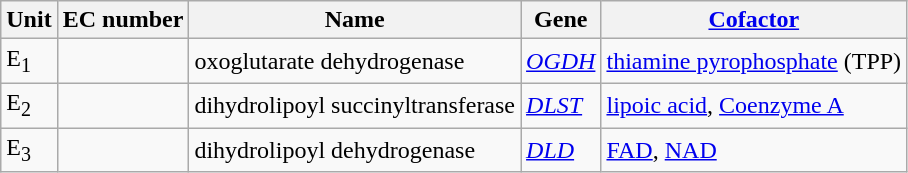<table class="wikitable">
<tr>
<th>Unit</th>
<th>EC number</th>
<th>Name</th>
<th>Gene</th>
<th><a href='#'>Cofactor</a></th>
</tr>
<tr>
<td>E<sub>1</sub></td>
<td></td>
<td>oxoglutarate dehydrogenase</td>
<td><em><a href='#'>OGDH</a></em></td>
<td><a href='#'>thiamine pyrophosphate</a> (TPP)</td>
</tr>
<tr>
<td>E<sub>2</sub></td>
<td></td>
<td>dihydrolipoyl succinyltransferase</td>
<td><em><a href='#'>DLST</a></em></td>
<td><a href='#'>lipoic acid</a>, <a href='#'>Coenzyme A</a></td>
</tr>
<tr>
<td>E<sub>3</sub></td>
<td></td>
<td>dihydrolipoyl dehydrogenase</td>
<td><em><a href='#'>DLD</a></em></td>
<td><a href='#'>FAD</a>, <a href='#'>NAD</a></td>
</tr>
</table>
